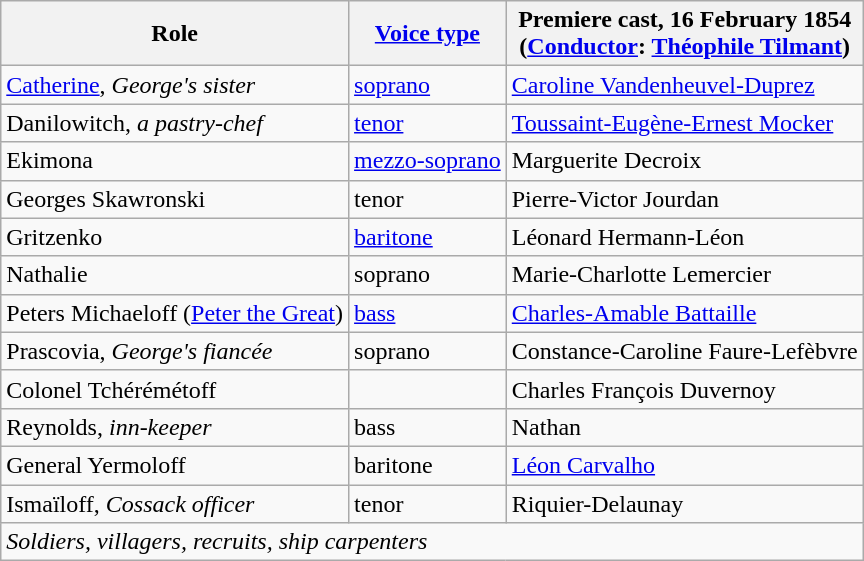<table class="wikitable">
<tr>
<th>Role</th>
<th><a href='#'>Voice type</a></th>
<th>Premiere cast, 16 February 1854<br>(<a href='#'>Conductor</a>: <a href='#'>Théophile Tilmant</a>)</th>
</tr>
<tr>
<td><a href='#'>Catherine</a>, <em>George's sister</em></td>
<td><a href='#'>soprano</a></td>
<td><a href='#'>Caroline Vandenheuvel-Duprez</a></td>
</tr>
<tr>
<td>Danilowitch, <em>a pastry-chef</em></td>
<td><a href='#'>tenor</a></td>
<td><a href='#'>Toussaint-Eugène-Ernest Mocker</a></td>
</tr>
<tr>
<td>Ekimona</td>
<td><a href='#'>mezzo-soprano</a></td>
<td>Marguerite Decroix</td>
</tr>
<tr>
<td>Georges Skawronski</td>
<td>tenor</td>
<td>Pierre-Victor Jourdan</td>
</tr>
<tr>
<td>Gritzenko</td>
<td><a href='#'>baritone</a></td>
<td>Léonard Hermann-Léon</td>
</tr>
<tr>
<td>Nathalie</td>
<td>soprano</td>
<td>Marie-Charlotte Lemercier</td>
</tr>
<tr>
<td>Peters Michaeloff (<a href='#'>Peter the Great</a>)</td>
<td><a href='#'>bass</a></td>
<td><a href='#'>Charles-Amable Battaille</a></td>
</tr>
<tr>
<td>Prascovia, <em>George's fiancée</em></td>
<td>soprano</td>
<td>Constance-Caroline Faure-Lefèbvre</td>
</tr>
<tr>
<td>Colonel Tchérémétoff</td>
<td></td>
<td>Charles François Duvernoy</td>
</tr>
<tr>
<td>Reynolds, <em>inn-keeper</em></td>
<td>bass</td>
<td>Nathan</td>
</tr>
<tr>
<td>General Yermoloff</td>
<td>baritone</td>
<td><a href='#'>Léon Carvalho</a></td>
</tr>
<tr>
<td>Ismaïloff, <em>Cossack officer</em></td>
<td>tenor</td>
<td>Riquier-Delaunay</td>
</tr>
<tr>
<td colspan="3"><em>Soldiers, villagers, recruits, ship carpenters</em></td>
</tr>
</table>
